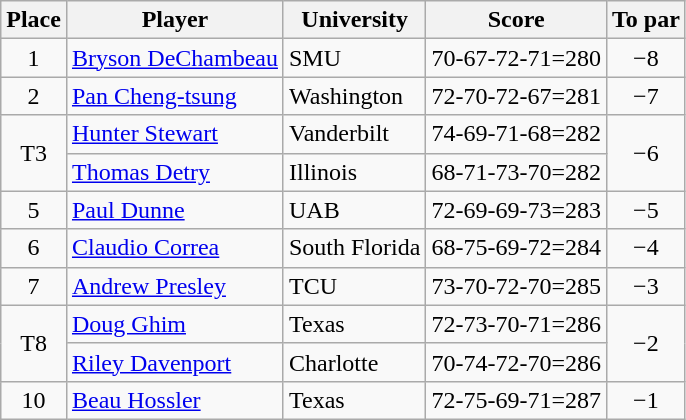<table class="wikitable">
<tr>
<th>Place</th>
<th>Player</th>
<th>University</th>
<th>Score</th>
<th>To par</th>
</tr>
<tr>
<td align=center>1</td>
<td><a href='#'>Bryson DeChambeau</a></td>
<td>SMU</td>
<td>70-67-72-71=280</td>
<td align=center>−8</td>
</tr>
<tr>
<td align=center>2</td>
<td><a href='#'>Pan Cheng-tsung</a></td>
<td>Washington</td>
<td>72-70-72-67=281</td>
<td align=center>−7</td>
</tr>
<tr>
<td rowspan=2 align=center>T3</td>
<td><a href='#'>Hunter Stewart</a></td>
<td>Vanderbilt</td>
<td>74-69-71-68=282</td>
<td rowspan=2 align=center>−6</td>
</tr>
<tr>
<td><a href='#'>Thomas Detry</a></td>
<td>Illinois</td>
<td>68-71-73-70=282</td>
</tr>
<tr>
<td align=center>5</td>
<td><a href='#'>Paul Dunne</a></td>
<td>UAB</td>
<td>72-69-69-73=283</td>
<td align=center>−5</td>
</tr>
<tr>
<td align=center>6</td>
<td><a href='#'>Claudio Correa</a></td>
<td>South Florida</td>
<td>68-75-69-72=284</td>
<td align=center>−4</td>
</tr>
<tr>
<td align=center>7</td>
<td><a href='#'>Andrew Presley</a></td>
<td>TCU</td>
<td>73-70-72-70=285</td>
<td align=center>−3</td>
</tr>
<tr>
<td rowspan=2 align=center>T8</td>
<td><a href='#'>Doug Ghim</a></td>
<td>Texas</td>
<td>72-73-70-71=286</td>
<td rowspan=2 align=center>−2</td>
</tr>
<tr>
<td><a href='#'>Riley Davenport</a></td>
<td>Charlotte</td>
<td>70-74-72-70=286</td>
</tr>
<tr>
<td align=center>10</td>
<td><a href='#'>Beau Hossler</a></td>
<td>Texas</td>
<td>72-75-69-71=287</td>
<td align=center>−1</td>
</tr>
</table>
